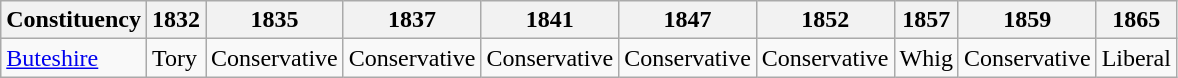<table class=wikitable sortable>
<tr>
<th>Constituency</th>
<th>1832</th>
<th>1835</th>
<th>1837</th>
<th>1841</th>
<th>1847</th>
<th>1852</th>
<th>1857</th>
<th>1859</th>
<th>1865</th>
</tr>
<tr>
<td><a href='#'>Buteshire</a></td>
<td bgcolor=>Tory</td>
<td bgcolor=>Conservative</td>
<td bgcolor=>Conservative</td>
<td bgcolor=>Conservative</td>
<td bgcolor=>Conservative</td>
<td bgcolor=>Conservative</td>
<td bgcolor=>Whig</td>
<td bgcolor=>Conservative</td>
<td bgcolor=>Liberal</td>
</tr>
</table>
